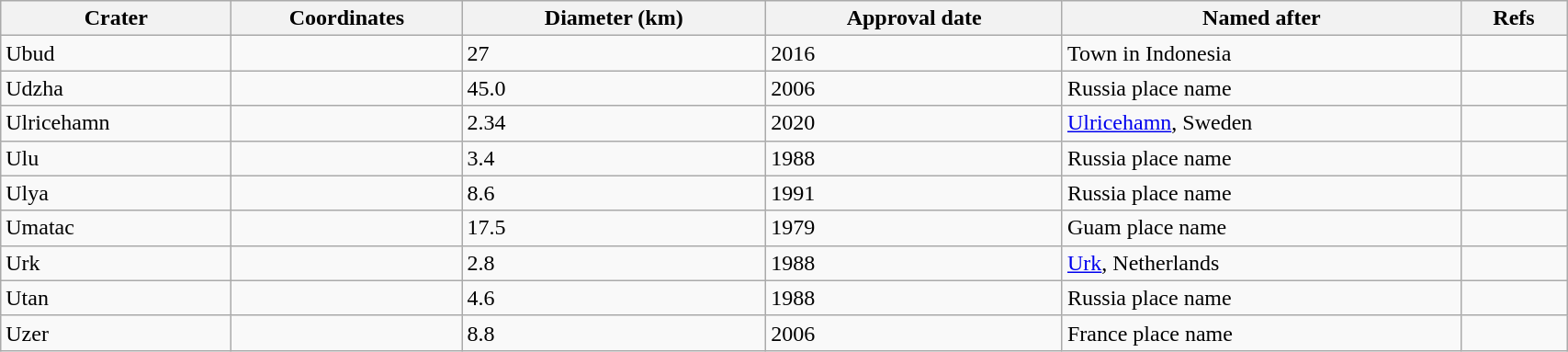<table class="wikitable" style="min-width: 90%;">
<tr>
<th style="width:10em">Crater</th>
<th style="width:10em">Coordinates</th>
<th>Diameter (km)</th>
<th>Approval date</th>
<th>Named after</th>
<th>Refs</th>
</tr>
<tr id="Ubud">
<td>Ubud</td>
<td></td>
<td>27</td>
<td>2016</td>
<td>Town in Indonesia</td>
<td></td>
</tr>
<tr id="Udzha">
<td>Udzha</td>
<td></td>
<td>45.0</td>
<td>2006</td>
<td>Russia place name</td>
<td></td>
</tr>
<tr id="Ulricehamn">
<td>Ulricehamn</td>
<td></td>
<td>2.34</td>
<td>2020</td>
<td><a href='#'>Ulricehamn</a>, Sweden</td>
<td></td>
</tr>
<tr id="Ulu">
<td>Ulu</td>
<td></td>
<td>3.4</td>
<td>1988</td>
<td>Russia place name</td>
<td></td>
</tr>
<tr id="Ulya">
<td>Ulya</td>
<td></td>
<td>8.6</td>
<td>1991</td>
<td>Russia place name</td>
<td></td>
</tr>
<tr id="Umatac">
<td>Umatac</td>
<td></td>
<td>17.5</td>
<td>1979</td>
<td>Guam place name</td>
<td></td>
</tr>
<tr id="Urk">
<td>Urk</td>
<td></td>
<td>2.8</td>
<td>1988</td>
<td><a href='#'>Urk</a>, Netherlands</td>
<td></td>
</tr>
<tr id="Utan">
<td>Utan</td>
<td></td>
<td>4.6</td>
<td>1988</td>
<td>Russia place name</td>
<td></td>
</tr>
<tr id="Uzer">
<td>Uzer</td>
<td></td>
<td>8.8</td>
<td>2006</td>
<td>France place name</td>
<td></td>
</tr>
</table>
